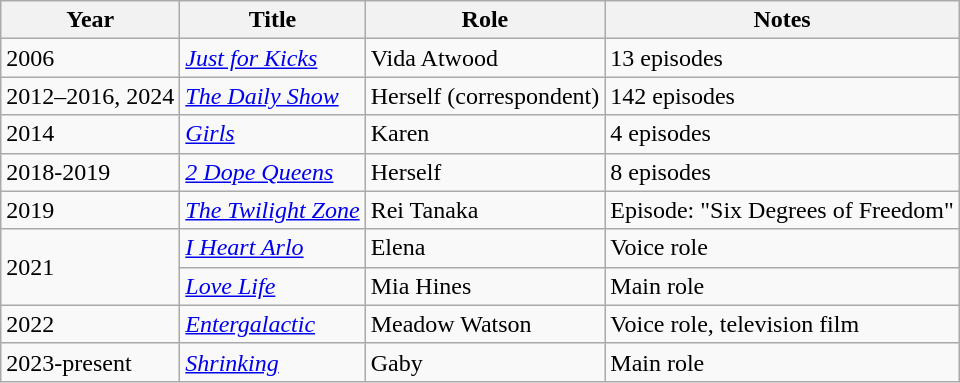<table class="wikitable sortable">
<tr>
<th>Year</th>
<th>Title</th>
<th>Role</th>
<th class="unsortable">Notes</th>
</tr>
<tr>
<td>2006</td>
<td><em><a href='#'>Just for Kicks</a></em></td>
<td>Vida Atwood</td>
<td>13 episodes</td>
</tr>
<tr>
<td>2012–2016, 2024</td>
<td><em><a href='#'>The Daily Show</a></em></td>
<td>Herself (correspondent)</td>
<td>142 episodes</td>
</tr>
<tr>
<td>2014</td>
<td><em><a href='#'>Girls</a></em></td>
<td>Karen</td>
<td>4 episodes</td>
</tr>
<tr>
<td>2018-2019</td>
<td><em><a href='#'>2 Dope Queens</a></em></td>
<td>Herself</td>
<td>8 episodes</td>
</tr>
<tr>
<td>2019</td>
<td><em><a href='#'>The Twilight Zone</a></em></td>
<td>Rei Tanaka</td>
<td>Episode: "Six Degrees of Freedom"</td>
</tr>
<tr>
<td rowspan="2">2021</td>
<td><em><a href='#'>I Heart Arlo</a></em></td>
<td>Elena</td>
<td>Voice role</td>
</tr>
<tr>
<td><em><a href='#'>Love Life</a></em></td>
<td>Mia Hines</td>
<td>Main role</td>
</tr>
<tr>
<td>2022</td>
<td><em><a href='#'>Entergalactic</a></em></td>
<td>Meadow Watson</td>
<td>Voice role, television film</td>
</tr>
<tr>
<td>2023-present</td>
<td><em><a href='#'>Shrinking</a></em></td>
<td>Gaby</td>
<td>Main role</td>
</tr>
</table>
